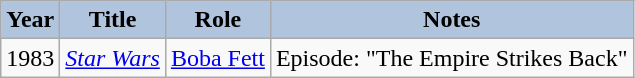<table class="wikitable">
<tr style="text-align:center;">
<th style="background:#B0C4DE;">Year</th>
<th style="background:#B0C4DE;">Title</th>
<th style="background:#B0C4DE;">Role</th>
<th style="background:#B0C4DE;">Notes</th>
</tr>
<tr>
<td>1983</td>
<td><em><a href='#'>Star Wars</a></em></td>
<td><a href='#'>Boba Fett</a></td>
<td>Episode: "The Empire Strikes Back"</td>
</tr>
</table>
